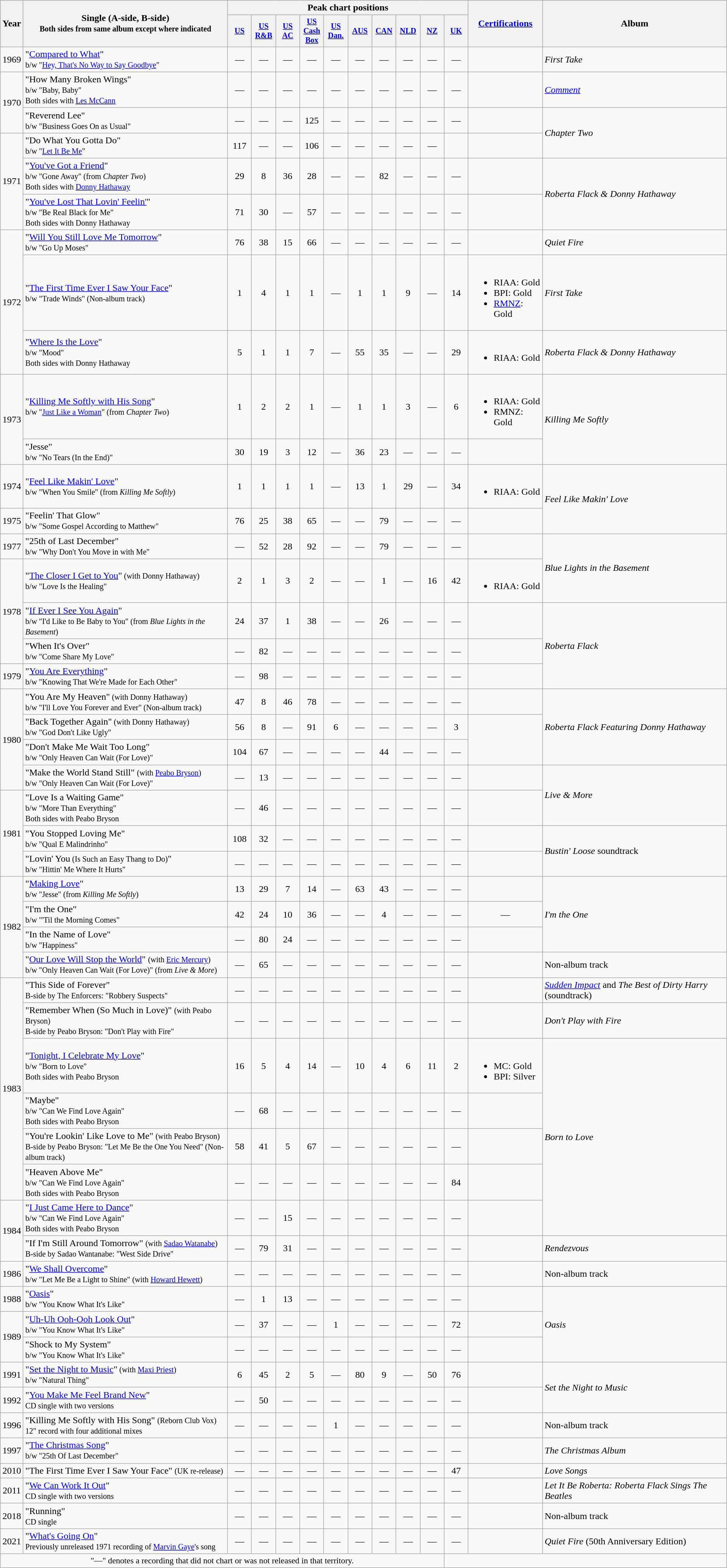<table class="wikitable" style="text-align:center;">
<tr>
<th rowspan="2">Year</th>
<th rowspan="2">Single (A-side, B-side)<br><small>Both sides from same album except where indicated</small></th>
<th colspan="10">Peak chart positions</th>
<th rowspan="2"><a href='#'>Certifications</a></th>
<th rowspan="2">Album</th>
</tr>
<tr style="font-size:smaller;">
<th width="35"><a href='#'>US</a><br> </th>
<th width="35"><a href='#'>US<br>R&B</a><br></th>
<th width="35"><a href='#'>US<br>AC</a><br> </th>
<th width="35"><a href='#'>US Cash Box</a><br></th>
<th width="35"><a href='#'>US<br>Dan.</a><br></th>
<th width="35"><a href='#'>AUS</a><br></th>
<th width="35"><a href='#'>CAN</a><br></th>
<th width="35"><a href='#'>NLD</a><br></th>
<th width="35"><a href='#'>NZ</a><br></th>
<th width="35"><a href='#'>UK</a><br></th>
</tr>
<tr>
<td>1969</td>
<td align="left">"<a href='#'>Compared to What</a>"<br><small>b/w "<a href='#'>Hey, That's No Way to Say Goodbye</a>"</small></td>
<td>—</td>
<td>—</td>
<td>—</td>
<td>—</td>
<td>—</td>
<td>—</td>
<td>—</td>
<td>—</td>
<td>—</td>
<td>—</td>
<td align="left"></td>
<td align="left"><em>First Take</em></td>
</tr>
<tr>
<td rowspan="2">1970</td>
<td align="left">"How Many Broken Wings"<br><small>b/w "Baby, Baby"<br>Both sides with <a href='#'>Les McCann</a></small></td>
<td>—</td>
<td>—</td>
<td>—</td>
<td>—</td>
<td>—</td>
<td>—</td>
<td>—</td>
<td>—</td>
<td>—</td>
<td>—</td>
<td align="left"></td>
<td align="left"><em><a href='#'>Comment</a></em></td>
</tr>
<tr>
<td align="left">"Reverend Lee"<br><small>b/w "Business Goes On as Usual"</small></td>
<td>—</td>
<td>—</td>
<td>—</td>
<td>125</td>
<td>—</td>
<td>—</td>
<td>—</td>
<td>—</td>
<td>—</td>
<td>—</td>
<td align="left"></td>
<td align="left" rowspan="2"><em>Chapter Two</em></td>
</tr>
<tr>
<td rowspan="3">1971</td>
<td align="left">"Do What You Gotta Do"<br><small>b/w "<a href='#'>Let It Be Me</a>"</small></td>
<td>117</td>
<td>—</td>
<td>—</td>
<td>106</td>
<td>—</td>
<td>—</td>
<td>—</td>
<td>—</td>
<td>—</td>
<td align="left"></td>
</tr>
<tr>
<td align="left">"<a href='#'>You've Got a Friend</a>"<br><small>b/w "Gone Away" (from <em>Chapter Two</em>)<br>Both sides with <a href='#'>Donny Hathaway</a></small></td>
<td>29</td>
<td>8</td>
<td>36</td>
<td>28</td>
<td>—</td>
<td>—</td>
<td>82</td>
<td>—</td>
<td>—</td>
<td>—</td>
<td align="left"></td>
<td align="left" rowspan="2"><em>Roberta Flack & Donny Hathaway</em></td>
</tr>
<tr>
<td align="left">"<a href='#'>You've Lost That Lovin' Feelin'</a>"<br><small>b/w "Be Real Black for Me"<br>Both sides with Donny Hathaway</small></td>
<td>71</td>
<td>30</td>
<td>—</td>
<td>57</td>
<td>—</td>
<td>—</td>
<td>—</td>
<td>—</td>
<td>—</td>
<td>—</td>
<td align="left"></td>
</tr>
<tr>
<td rowspan="3">1972</td>
<td align="left">"<a href='#'>Will You Still Love Me Tomorrow</a>"<br><small>b/w "Go Up Moses"</small></td>
<td>76</td>
<td>38</td>
<td>15</td>
<td>66</td>
<td>—</td>
<td>—</td>
<td>—</td>
<td>—</td>
<td>—</td>
<td>—</td>
<td align="left"></td>
<td align="left"><em>Quiet Fire</em></td>
</tr>
<tr>
<td align="left">"<a href='#'>The First Time Ever I Saw Your Face</a>"<br><small>b/w "Trade Winds" (Non-album track)</small></td>
<td>1</td>
<td>4</td>
<td>1</td>
<td>1</td>
<td>—</td>
<td>1</td>
<td>1</td>
<td>9</td>
<td>—</td>
<td>14</td>
<td align="left"><br><ul><li>RIAA: Gold</li><li>BPI: Gold</li><li><a href='#'>RMNZ</a>: Gold</li></ul></td>
<td align="left"><em>First Take</em></td>
</tr>
<tr>
<td align="left">"<a href='#'>Where Is the Love</a>"<br><small>b/w "Mood"<br>Both sides with Donny Hathaway</small></td>
<td>5</td>
<td>1</td>
<td>1</td>
<td>7</td>
<td>—</td>
<td>55</td>
<td>35</td>
<td>—</td>
<td>—</td>
<td>29</td>
<td align="left"><br><ul><li>RIAA: Gold</li></ul></td>
<td align="left"><em>Roberta Flack & Donny Hathaway</em></td>
</tr>
<tr>
<td rowspan="2">1973</td>
<td align="left">"<a href='#'>Killing Me Softly with His Song</a>"<br><small>b/w "<a href='#'>Just Like a Woman</a>" (from <em>Chapter Two</em>)</small></td>
<td>1</td>
<td>2</td>
<td>2</td>
<td>1</td>
<td>—</td>
<td>1</td>
<td>1</td>
<td>3</td>
<td>—</td>
<td>6</td>
<td align="left"><br><ul><li>RIAA: Gold</li><li>RMNZ: Gold</li></ul></td>
<td align="left" rowspan="2"><em>Killing Me Softly</em></td>
</tr>
<tr>
<td align="left">"Jesse"<br><small>b/w "No Tears (In the End)"</small></td>
<td>30</td>
<td>19</td>
<td>3</td>
<td>12</td>
<td>—</td>
<td>36</td>
<td>23</td>
<td>—</td>
<td>—</td>
<td>—</td>
<td align="left"></td>
</tr>
<tr>
<td>1974</td>
<td align="left">"<a href='#'>Feel Like Makin' Love</a>"<br><small>b/w "When You Smile" (from <em>Killing Me Softly</em>)</small></td>
<td>1</td>
<td>1</td>
<td>1</td>
<td>1</td>
<td>—</td>
<td>13</td>
<td>1</td>
<td>29</td>
<td>—</td>
<td>34</td>
<td align="left"><br><ul><li>RIAA: Gold</li></ul></td>
<td align="left" rowspan="2"><em>Feel Like Makin' Love</em></td>
</tr>
<tr>
<td>1975</td>
<td align="left">"Feelin' That Glow"<br><small>b/w "Some Gospel According to Matthew"</small></td>
<td>76</td>
<td>25</td>
<td>38</td>
<td>65</td>
<td>—</td>
<td>—</td>
<td>79</td>
<td>—</td>
<td>—</td>
<td>—</td>
<td align="left"></td>
</tr>
<tr>
<td>1977</td>
<td align="left">"25th of Last December"<br><small>b/w "Why Don't You Move in with Me"</small></td>
<td>—</td>
<td>52</td>
<td>28</td>
<td>92</td>
<td>—</td>
<td>—</td>
<td>79</td>
<td>—</td>
<td>—</td>
<td>—</td>
<td align="left"></td>
<td align="left" rowspan="2"><em>Blue Lights in the Basement</em></td>
</tr>
<tr>
<td rowspan="3">1978</td>
<td align="left">"<a href='#'>The Closer I Get to You</a>"<small> (with Donny Hathaway)</small><br><small>b/w "Love Is the Healing"</small></td>
<td>2</td>
<td>1</td>
<td>3</td>
<td>2</td>
<td>—</td>
<td>—</td>
<td>1</td>
<td>—</td>
<td>16</td>
<td>42</td>
<td align="left"><br><ul><li>RIAA: Gold</li></ul></td>
</tr>
<tr>
<td align="left">"<a href='#'>If Ever I See You Again</a>"<br><small>b/w "I'd Like to Be Baby to You" (from <em>Blue Lights in the Basement</em>)</small></td>
<td>24</td>
<td>37</td>
<td>1</td>
<td>38</td>
<td>—</td>
<td>—</td>
<td>26</td>
<td>—</td>
<td>—</td>
<td>—</td>
<td align="left"></td>
<td align="left" rowspan="3"><em>Roberta Flack</em></td>
</tr>
<tr>
<td align="left">"When It's Over"<br><small>b/w "Come Share My Love"</small></td>
<td>—</td>
<td>82</td>
<td>—</td>
<td>—</td>
<td>—</td>
<td>—</td>
<td>—</td>
<td>—</td>
<td>—</td>
<td>—</td>
<td align="left"></td>
</tr>
<tr>
<td>1979</td>
<td align="left">"<a href='#'>You Are Everything</a>"<br><small>b/w "Knowing That We're Made for Each Other"</small></td>
<td>—</td>
<td>98</td>
<td>—</td>
<td>—</td>
<td>—</td>
<td>—</td>
<td>—</td>
<td>—</td>
<td>—</td>
<td>—</td>
<td align="left"></td>
</tr>
<tr>
<td rowspan="4">1980</td>
<td align="left">"You Are My Heaven"<small> (with Donny Hathaway)</small><br><small>b/w "I'll Love You Forever and Ever" (Non-album track)</small></td>
<td>47</td>
<td>8</td>
<td>46</td>
<td>78</td>
<td>—</td>
<td>—</td>
<td>—</td>
<td>—</td>
<td>—</td>
<td>—</td>
<td align="left"></td>
<td align="left" rowspan="3"><em>Roberta Flack Featuring Donny Hathaway</em></td>
</tr>
<tr>
<td align="left">"Back Together Again"<small> (with Donny Hathaway)</small><br><small>b/w "God Don't Like Ugly"</small></td>
<td>56</td>
<td>8</td>
<td>—</td>
<td>91</td>
<td>6</td>
<td>—</td>
<td>—</td>
<td>—</td>
<td>—</td>
<td>3</td>
</tr>
<tr>
<td align="left">"Don't Make Me Wait Too Long"<br><small>b/w "Only Heaven Can Wait (For Love)" </small></td>
<td>104</td>
<td>67</td>
<td>—</td>
<td>—</td>
<td>—</td>
<td>—</td>
<td>44</td>
<td>—</td>
<td>—</td>
<td>—</td>
</tr>
<tr>
<td align="left">"Make the World Stand Still" <small>(with <a href='#'>Peabo Bryson</a>)</small><br><small>b/w "Only Heaven Can Wait (For Love)" </small></td>
<td>—</td>
<td>13</td>
<td>—</td>
<td>—</td>
<td>—</td>
<td>—</td>
<td>—</td>
<td>—</td>
<td>—</td>
<td>—</td>
<td align="left"></td>
<td align="left" rowspan="2"><em>Live & More</em></td>
</tr>
<tr>
<td rowspan="3">1981</td>
<td align="left">"Love Is a Waiting Game"<br><small>b/w "More Than Everything"<br>Both sides with Peabo Bryson</small></td>
<td>—</td>
<td>46</td>
<td>—</td>
<td>—</td>
<td>—</td>
<td>—</td>
<td>—</td>
<td>—</td>
<td>—</td>
<td>—</td>
<td align="left"></td>
</tr>
<tr>
<td align="left">"You Stopped Loving Me"<br><small>b/w "Qual E Malindrinho"</small></td>
<td>108</td>
<td>32</td>
<td>—</td>
<td>—</td>
<td>—</td>
<td>—</td>
<td>—</td>
<td>—</td>
<td>—</td>
<td>—</td>
<td align="left"></td>
<td align="left" rowspan="2"><em>Bustin' Loose</em> soundtrack</td>
</tr>
<tr>
<td align="left">"Lovin' You<small> (Is Such an Easy Thang to Do)</small>"<br><small>b/w "Hittin' Me Where It Hurts"</small></td>
<td>—</td>
<td>—</td>
<td>—</td>
<td>—</td>
<td>—</td>
<td>—</td>
<td>—</td>
<td>—</td>
<td>—</td>
<td>—</td>
<td align="left"></td>
</tr>
<tr>
<td rowspan="4">1982</td>
<td align="left">"<a href='#'>Making Love</a>"<br><small>b/w "Jesse" (from <em>Killing Me Softly</em>)</small></td>
<td>13</td>
<td>29</td>
<td>7</td>
<td>14</td>
<td>—</td>
<td>63</td>
<td>43</td>
<td>—</td>
<td>—</td>
<td>—</td>
<td align="left"></td>
<td align="left" rowspan="3"><em>I'm the One</em></td>
</tr>
<tr>
<td align="left">"I'm the One"<br><small>b/w "'Til the Morning Comes"</small></td>
<td>42</td>
<td>24</td>
<td>10</td>
<td>36</td>
<td>—</td>
<td>—</td>
<td>4</td>
<td>—</td>
<td>—</td>
<td>—</td>
<td>—</td>
</tr>
<tr>
<td align="left">"In the Name of Love"<br><small>b/w "Happiness"</small></td>
<td>—</td>
<td>80</td>
<td>24</td>
<td>—</td>
<td>—</td>
<td>—</td>
<td>—</td>
<td>—</td>
<td>—</td>
<td>—</td>
<td align="left"></td>
</tr>
<tr>
<td align="left">"<a href='#'>Our Love Will Stop the World</a>" <small>(with <a href='#'>Eric Mercury</a>)</small><br><small>b/w "Only Heaven Can Wait (For Love)" (from <em>Live & More</em>)</small></td>
<td>—</td>
<td>65</td>
<td>—</td>
<td>—</td>
<td>—</td>
<td>—</td>
<td>—</td>
<td>—</td>
<td>—</td>
<td>—</td>
<td align="left"></td>
<td align="left">Non-album track</td>
</tr>
<tr>
<td rowspan="6">1983</td>
<td align="left">"This Side of Forever"<br><small>B-side by The Enforcers: "Robbery Suspects"</small></td>
<td>—</td>
<td>—</td>
<td>—</td>
<td>—</td>
<td>—</td>
<td>—</td>
<td>—</td>
<td>—</td>
<td>—</td>
<td>—</td>
<td align="left"></td>
<td align="left"><em><a href='#'>Sudden Impact</a></em> and <em>The Best of Dirty Harry</em> (soundtrack)</td>
</tr>
<tr>
<td align="left">"Remember When (So Much in Love)" <small>(with Peabo Bryson)<br>B-side by Peabo Bryson: "Don't Play with Fire"</small></td>
<td>—</td>
<td>—</td>
<td>—</td>
<td>—</td>
<td>—</td>
<td>—</td>
<td>—</td>
<td>—</td>
<td>—</td>
<td>—</td>
<td align="left"></td>
<td align="left"><em>Don't Play with Fire</em></td>
</tr>
<tr>
<td align="left">"<a href='#'>Tonight, I Celebrate My Love</a>"<br><small>b/w "Born to Love"<br>Both sides with Peabo Bryson</small></td>
<td>16</td>
<td>5</td>
<td>4</td>
<td>14</td>
<td>—</td>
<td>10</td>
<td>4</td>
<td>6</td>
<td>11</td>
<td>2</td>
<td align="left"><br><ul><li>MC: Gold</li><li>BPI: Silver</li></ul></td>
<td align="left" rowspan="5"><em>Born to Love</em></td>
</tr>
<tr>
<td align="left">"Maybe"<br><small>b/w "Can We Find Love Again"<br>Both sides with Peabo Bryson</small></td>
<td>—</td>
<td>68</td>
<td>—</td>
<td>—</td>
<td>—</td>
<td>—</td>
<td>—</td>
<td>—</td>
<td>—</td>
<td>—</td>
<td align="left"></td>
</tr>
<tr>
<td align="left">"You're Lookin' Like Love to Me" <small>(with Peabo Bryson)</small><br><small>B-side by Peabo Bryson: "Let Me Be the One You Need" (Non-album track)</small></td>
<td>58</td>
<td>41</td>
<td>5</td>
<td>67</td>
<td>—</td>
<td>—</td>
<td>—</td>
<td>—</td>
<td>—</td>
<td>—</td>
<td align="left"></td>
</tr>
<tr>
<td align="left">"Heaven Above Me"<br><small>b/w "Can We Find Love Again"<br>Both sides with Peabo Bryson</small></td>
<td>—</td>
<td>—</td>
<td>—</td>
<td>—</td>
<td>—</td>
<td>—</td>
<td>—</td>
<td>—</td>
<td>—</td>
<td>84</td>
<td align="left"></td>
</tr>
<tr>
<td rowspan="2">1984</td>
<td align="left">"<a href='#'>I Just Came Here to Dance</a>"<br><small>b/w "Can We Find Love Again"<br>Both sides with Peabo Bryson</small></td>
<td>—</td>
<td>—</td>
<td>15</td>
<td>—</td>
<td>—</td>
<td>—</td>
<td>—</td>
<td>—</td>
<td>—</td>
<td>—</td>
<td align="left"></td>
</tr>
<tr>
<td align="left">"If I'm Still Around Tomorrow" <small>(with <a href='#'>Sadao Watanabe</a>)</small><br><small>B-side by Sadao Wantanabe: "West Side Drive"</small></td>
<td>—</td>
<td>79</td>
<td>31</td>
<td>—</td>
<td>—</td>
<td>—</td>
<td>—</td>
<td>—</td>
<td>—</td>
<td>—</td>
<td align="left"></td>
<td align="left"><em>Rendezvous</em></td>
</tr>
<tr>
<td>1986</td>
<td align="left">"<a href='#'>We Shall Overcome</a>"<br><small>b/w "Let Me Be a Light to Shine" (with <a href='#'>Howard Hewett</a>)</small></td>
<td>—</td>
<td>—</td>
<td>—</td>
<td>—</td>
<td>—</td>
<td>—</td>
<td>—</td>
<td>—</td>
<td>—</td>
<td>—</td>
<td align="left"></td>
<td align="left">Non-album track</td>
</tr>
<tr>
<td>1988</td>
<td align="left">"<a href='#'>Oasis</a>"<br><small>b/w "You Know What It's Like"</small></td>
<td>—</td>
<td>1</td>
<td>13</td>
<td>—</td>
<td>—</td>
<td>—</td>
<td>—</td>
<td>—</td>
<td>—</td>
<td>—</td>
<td align="left"></td>
<td align="left" rowspan="3"><em>Oasis</em></td>
</tr>
<tr>
<td rowspan="2">1989</td>
<td align="left">"<a href='#'>Uh-Uh Ooh-Ooh Look Out</a>"<br><small>b/w "You Know What It's Like"</small></td>
<td>—</td>
<td>37</td>
<td>—</td>
<td>—</td>
<td>1</td>
<td>—</td>
<td>—</td>
<td>—</td>
<td>—</td>
<td>72</td>
<td align="left"></td>
</tr>
<tr>
<td align="left">"Shock to My System"<br><small>b/w "You Know What It's Like"</small></td>
<td>—</td>
<td>—</td>
<td>—</td>
<td>—</td>
<td>—</td>
<td>—</td>
<td>—</td>
<td>—</td>
<td>—</td>
<td>—</td>
<td align="left"></td>
</tr>
<tr>
<td>1991</td>
<td align="left">"<a href='#'>Set the Night to Music</a>"<small> (with <a href='#'>Maxi Priest</a>)</small><br><small>b/w "Natural Thing"</small></td>
<td>6</td>
<td>45</td>
<td>2</td>
<td>5</td>
<td>—</td>
<td>80</td>
<td>9</td>
<td>—</td>
<td>50</td>
<td>76</td>
<td align="left"></td>
<td align="left" rowspan="2"><em>Set the Night to Music</em></td>
</tr>
<tr>
<td>1992</td>
<td align="left">"<a href='#'>You Make Me Feel Brand New</a>"<br><small>CD single with two versions</small></td>
<td>—</td>
<td>50</td>
<td>—</td>
<td>—</td>
<td>—</td>
<td>—</td>
<td>—</td>
<td>—</td>
<td>—</td>
<td>—</td>
<td align="left"></td>
</tr>
<tr>
<td>1996</td>
<td align="left">"Killing Me Softly with His Song" <small>(Reborn Club Vox)</small><br><small>12" record with four additional mixes</small></td>
<td>—</td>
<td>—</td>
<td>—</td>
<td>—</td>
<td>1</td>
<td>—</td>
<td>—</td>
<td>—</td>
<td>—</td>
<td>—</td>
<td align="left"></td>
<td align="left">Non-album track</td>
</tr>
<tr>
<td>1997</td>
<td align="left">"<a href='#'>The Christmas Song</a>"<br><small>b/w "25th Of Last December"</small></td>
<td>—</td>
<td>—</td>
<td>—</td>
<td>—</td>
<td>—</td>
<td>—</td>
<td>—</td>
<td>—</td>
<td>—</td>
<td>—</td>
<td align="left"></td>
<td align="left"><em>The Christmas Album</em></td>
</tr>
<tr>
<td>2010</td>
<td align="left">"The First Time Ever I Saw Your Face" <small>(UK re-release)</small></td>
<td>—</td>
<td>—</td>
<td>—</td>
<td>—</td>
<td>—</td>
<td>—</td>
<td>—</td>
<td>—</td>
<td>—</td>
<td>47</td>
<td align="left"></td>
<td align="left"><em>Love Songs</em></td>
</tr>
<tr>
<td>2011</td>
<td align="left">"<a href='#'>We Can Work It Out</a>"<br><small>CD single with two versions</small></td>
<td>—</td>
<td>—</td>
<td>—</td>
<td>—</td>
<td>—</td>
<td>—</td>
<td>—</td>
<td>—</td>
<td>—</td>
<td>—</td>
<td align="left"></td>
<td align="left"><em>Let It Be Roberta: Roberta Flack Sings The Beatles</em></td>
</tr>
<tr>
<td>2018</td>
<td align="left">"Running"<br><small>CD single</small></td>
<td>—</td>
<td>—</td>
<td>—</td>
<td>—</td>
<td>—</td>
<td>—</td>
<td>—</td>
<td>—</td>
<td>—</td>
<td>—</td>
<td align="left"></td>
<td align="left">Non-album track</td>
</tr>
<tr>
<td>2021</td>
<td align="left">"<a href='#'>What's Going On</a>"<br><small>Previously unreleased 1971 recording of <a href='#'>Marvin Gaye</a>'s song</small></td>
<td>—</td>
<td>—</td>
<td>—</td>
<td>—</td>
<td>—</td>
<td>—</td>
<td>—</td>
<td>—</td>
<td>—</td>
<td>—</td>
<td align="left"></td>
<td align="left"><em>Quiet Fire</em> (50th Anniversary Edition)</td>
</tr>
<tr>
<td colspan="11" style="font-size:90%">"—" denotes a recording that did not chart or was not released in that territory.</td>
</tr>
</table>
